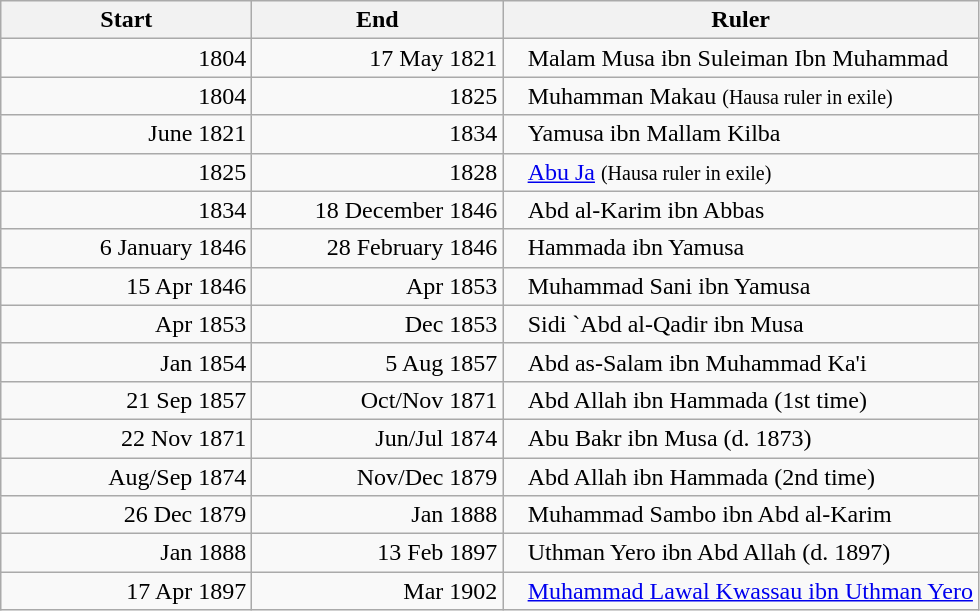<table class=wikitable style="text-align:right;">
<tr>
<th style="width:10em;">Start</th>
<th style="width:10em;">End</th>
<th>Ruler</th>
</tr>
<tr>
<td>1804</td>
<td>17 May 1821</td>
<td style="text-align:left;padding-left:1em;">Malam Musa ibn Suleiman Ibn Muhammad</td>
</tr>
<tr>
<td>1804</td>
<td>1825</td>
<td style="text-align:left;padding-left:1em;">Muhamman Makau <small>(Hausa ruler in exile)</small></td>
</tr>
<tr>
<td>June 1821</td>
<td>1834</td>
<td style="text-align:left;padding-left:1em;">Yamusa ibn Mallam Kilba</td>
</tr>
<tr>
<td>1825</td>
<td>1828</td>
<td style="text-align:left;padding-left:1em;"><a href='#'>Abu Ja</a> <small>(Hausa ruler in exile)</small></td>
</tr>
<tr>
<td>1834</td>
<td>18 December 1846</td>
<td style="text-align:left;padding-left:1em;">Abd al-Karim ibn Abbas</td>
</tr>
<tr>
<td>6 January 1846</td>
<td>28 February 1846</td>
<td style="text-align:left;padding-left:1em;">Hammada ibn Yamusa</td>
</tr>
<tr>
<td>15 Apr 1846</td>
<td>Apr 1853</td>
<td style="text-align:left;padding-left:1em;">Muhammad Sani ibn Yamusa</td>
</tr>
<tr>
<td>Apr 1853</td>
<td>Dec 1853</td>
<td style="text-align:left;padding-left:1em;">Sidi `Abd al-Qadir ibn Musa</td>
</tr>
<tr>
<td>Jan 1854</td>
<td>5 Aug 1857</td>
<td style="text-align:left;padding-left:1em;">Abd as-Salam ibn Muhammad Ka'i</td>
</tr>
<tr>
<td>21 Sep 1857</td>
<td>Oct/Nov 1871</td>
<td style="text-align:left;padding-left:1em;">Abd Allah ibn Hammada (1st time)</td>
</tr>
<tr>
<td>22 Nov 1871</td>
<td>Jun/Jul 1874</td>
<td style="text-align:left;padding-left:1em;">Abu Bakr ibn Musa (d. 1873)</td>
</tr>
<tr>
<td>Aug/Sep 1874</td>
<td>Nov/Dec 1879</td>
<td style="text-align:left;padding-left:1em;">Abd Allah ibn Hammada (2nd time)</td>
</tr>
<tr>
<td>26 Dec 1879</td>
<td>Jan 1888</td>
<td style="text-align:left;padding-left:1em;">Muhammad Sambo ibn Abd al-Karim</td>
</tr>
<tr>
<td>Jan 1888</td>
<td>13 Feb 1897</td>
<td style="text-align:left;padding-left:1em;">Uthman Yero ibn Abd Allah            (d. 1897)</td>
</tr>
<tr>
<td>17 Apr 1897</td>
<td>Mar 1902</td>
<td style="text-align:left;padding-left:1em;"><a href='#'>Muhammad Lawal Kwassau ibn Uthman Yero</a></td>
</tr>
</table>
